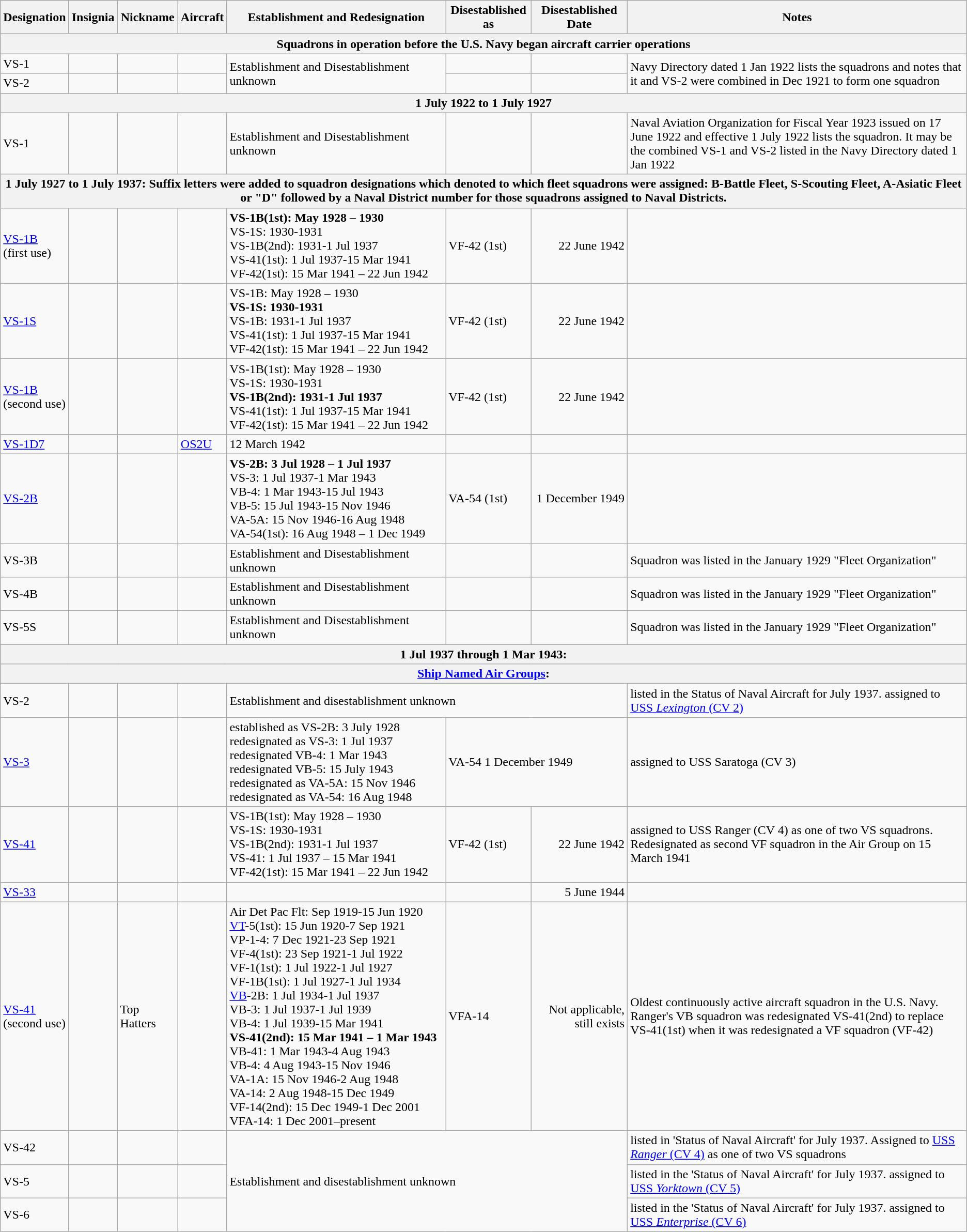<table class="wikitable sortable">
<tr>
<th>Designation</th>
<th>Insignia</th>
<th>Nickname</th>
<th>Aircraft</th>
<th>Establishment and Redesignation</th>
<th>Disestablished as</th>
<th>Disestablished Date</th>
<th>Notes</th>
</tr>
<tr>
<th colspan=8>Squadrons in operation before the U.S. Navy began aircraft carrier operations</th>
</tr>
<tr>
<td>VS-1</td>
<td></td>
<td></td>
<td></td>
<td rowspan="2">Establishment and Disestablishment unknown</td>
<td></td>
<td></td>
<td rowspan="2">Navy Directory dated 1 Jan 1922 lists the squadrons and notes that it and VS-2 were combined in Dec 1921 to form one squadron</td>
</tr>
<tr>
<td>VS-2</td>
<td></td>
<td></td>
<td></td>
<td></td>
<td></td>
</tr>
<tr>
<th colspan=8>1 July 1922 to 1 July 1927</th>
</tr>
<tr>
<td>VS-1</td>
<td></td>
<td></td>
<td></td>
<td>Establishment and Disestablishment unknown</td>
<td></td>
<td></td>
<td>Naval Aviation Organization for Fiscal Year 1923 issued on 17 June 1922 and effective 1 July 1922 lists the squadron. It may be the combined VS-1 and VS-2 listed in the Navy Directory dated 1 Jan 1922</td>
</tr>
<tr>
<th colspan=8>1 July 1927 to 1 July 1937: Suffix letters were added to squadron designations which denoted to which fleet squadrons were assigned: B-Battle Fleet, S-Scouting Fleet, A-Asiatic Fleet or "D" followed by a Naval District number for those squadrons assigned to Naval Districts.</th>
</tr>
<tr>
<td><a href='#'>VS-1B</a><br>(first use)</td>
<td></td>
<td></td>
<td></td>
<td><strong>VS-1B(1st): May 1928 – 1930</strong><br>VS-1S: 1930-1931<br>VS-1B(2nd): 1931-1 Jul 1937<br>VS-41(1st): 1 Jul 1937-15 Mar 1941<br>VF-42(1st): 15 Mar 1941 – 22 Jun 1942</td>
<td>VF-42 (1st)</td>
<td style="text-align:right;">22 June 1942</td>
<td></td>
</tr>
<tr>
<td><a href='#'>VS-1S</a></td>
<td></td>
<td></td>
<td></td>
<td>VS-1B: May 1928 – 1930<br><strong>VS-1S: 1930-1931</strong><br>VS-1B: 1931-1 Jul 1937<br>VS-41(1st): 1 Jul 1937-15 Mar 1941<br>VF-42(1st): 15 Mar 1941 – 22 Jun 1942</td>
<td>VF-42 (1st)</td>
<td style="text-align:right;">22 June 1942</td>
<td></td>
</tr>
<tr>
<td><a href='#'>VS-1B</a><br>(second use)</td>
<td></td>
<td></td>
<td></td>
<td>VS-1B(1st): May 1928 – 1930<br>VS-1S: 1930-1931<br><strong>VS-1B(2nd): 1931-1 Jul 1937</strong><br>VS-41(1st): 1 Jul 1937-15 Mar 1941<br>VF-42(1st): 15 Mar 1941 – 22 Jun 1942</td>
<td>VF-42 (1st)</td>
<td style="text-align:right;">22 June 1942</td>
<td></td>
</tr>
<tr>
<td><a href='#'>VS-1D7</a></td>
<td></td>
<td></td>
<td><a href='#'>OS2U</a></td>
<td>12 March 1942</td>
<td></td>
<td></td>
<td></td>
</tr>
<tr>
<td><a href='#'>VS-2B</a></td>
<td></td>
<td></td>
<td></td>
<td><strong>VS-2B: 3 Jul 1928 – 1 Jul 1937</strong><br>VS-3: 1 Jul 1937-1 Mar 1943<br>VB-4: 1 Mar 1943-15 Jul 1943<br>VB-5: 15 Jul 1943-15 Nov 1946<br>VA-5A: 15 Nov 1946-16 Aug 1948<br>VA-54(1st): 16 Aug 1948 – 1 Dec 1949</td>
<td>VA-54 (1st)</td>
<td style="text-align:right;">1 December 1949</td>
<td></td>
</tr>
<tr>
<td>VS-3B</td>
<td></td>
<td></td>
<td></td>
<td>Establishment and Disestablishment unknown</td>
<td></td>
<td></td>
<td>Squadron was listed in the January 1929 "Fleet Organization"</td>
</tr>
<tr>
<td>VS-4B</td>
<td></td>
<td></td>
<td></td>
<td>Establishment and Disestablishment unknown</td>
<td></td>
<td></td>
<td>Squadron was listed in the January 1929 "Fleet Organization"</td>
</tr>
<tr>
<td>VS-5S</td>
<td></td>
<td></td>
<td></td>
<td>Establishment and Disestablishment unknown</td>
<td></td>
<td></td>
<td>Squadron was listed in the January 1929 "Fleet Organization"</td>
</tr>
<tr>
<th colspan=8>1 Jul 1937 through 1 Mar 1943:</th>
</tr>
<tr>
<th colspan=8><a href='#'>Ship Named Air Groups</a>:</th>
</tr>
<tr>
<td>VS-2</td>
<td></td>
<td></td>
<td></td>
<td colspan="3">Establishment and disestablishment unknown</td>
<td>listed in the Status of Naval Aircraft for July 1937.  assigned to <a href='#'>USS <em>Lexington</em> (CV 2)</a></td>
</tr>
<tr>
<td><a href='#'>VS-3</a></td>
<td></td>
<td></td>
<td></td>
<td>established as VS-2B: 3 July 1928<br>redesignated as VS-3: 1 Jul 1937 <br>redesignated VB-4: 1 Mar 1943<br>redesignated VB-5: 15 July 1943<br>redesignated as VA-5A: 15 Nov 1946<br>redesignated as VA-54: 16 Aug 1948</td>
<td colspan="2">VA-54 1 December 1949</td>
<td>assigned to USS Saratoga (CV 3)</td>
</tr>
<tr>
<td><a href='#'>VS-41</a><br></td>
<td></td>
<td></td>
<td></td>
<td>VS-1B(1st): May 1928 – 1930<br>VS-1S: 1930-1931<br>VS-1B(2nd): 1931-1 Jul 1937<br>VS-41: 1 Jul 1937 – 15 Mar 1941<br>VF-42(1st): 15 Mar 1941 – 22 Jun 1942</td>
<td>VF-42 (1st)</td>
<td style="text-align:right;">22 June 1942</td>
<td>assigned to USS Ranger (CV 4) as one of two VS squadrons. Redesignated as second VF squadron in the Air Group on 15 March 1941</td>
</tr>
<tr>
<td><a href='#'>VS-33</a></td>
<td></td>
<td></td>
<td></td>
<td></td>
<td></td>
<td style="text-align:right;">5 June 1944</td>
<td></td>
</tr>
<tr>
<td><a href='#'>VS-41</a><br>(second use)</td>
<td></td>
<td>Top Hatters</td>
<td></td>
<td style="white-space: nowrap;">Air Det Pac Flt: Sep 1919-15 Jun 1920<br><a href='#'>VT</a>-5(1st): 15 Jun 1920-7 Sep 1921<br>VP-1-4: 7 Dec 1921-23 Sep 1921<br>VF-4(1st): 23 Sep 1921-1 Jul 1922<br>VF-1(1st): 1 Jul 1922-1 Jul 1927<br>VF-1B(1st): 1 Jul 1927-1 Jul 1934<br><a href='#'>VB</a>-2B: 1 Jul 1934-1 Jul 1937<br>VB-3: 1 Jul 1937-1 Jul 1939<br>VB-4: 1 Jul 1939-15 Mar 1941<br><strong>VS-41(2nd): 15 Mar 1941 – 1 Mar 1943</strong><br>VB-41: 1 Mar 1943-4 Aug 1943<br>VB-4: 4 Aug 1943-15 Nov 1946<br>VA-1A: 15 Nov 1946-2 Aug 1948<br>VA-14: 2 Aug 1948-15 Dec 1949<br>VF-14(2nd): 15 Dec 1949-1 Dec 2001<br>VFA-14: 1 Dec 2001–present</td>
<td>VFA-14</td>
<td style="text-align:right;">Not applicable, still exists</td>
<td>Oldest continuously active aircraft squadron in the U.S. Navy. Ranger's VB squadron was redesignated VS-41(2nd) to replace VS-41(1st) when it was redesignated a VF squadron (VF-42)</td>
</tr>
<tr>
<td>VS-42</td>
<td></td>
<td></td>
<td></td>
<td colspan="3" rowspan="3">Establishment and disestablishment unknown</td>
<td>listed in 'Status of Naval Aircraft' for July 1937. Assigned to <a href='#'>USS <em>Ranger</em> (CV 4)</a> as one of two VS squadrons</td>
</tr>
<tr>
<td>VS-5</td>
<td></td>
<td></td>
<td></td>
<td>listed in the 'Status of Naval Aircraft' for July 1937.  assigned to <a href='#'>USS <em>Yorktown</em> (CV 5)</a></td>
</tr>
<tr>
<td>VS-6</td>
<td></td>
<td></td>
<td></td>
<td>listed in the 'Status of Naval Aircraft' for July 1937.  assigned to <a href='#'>USS <em>Enterprise</em> (CV 6)</a></td>
</tr>
</table>
